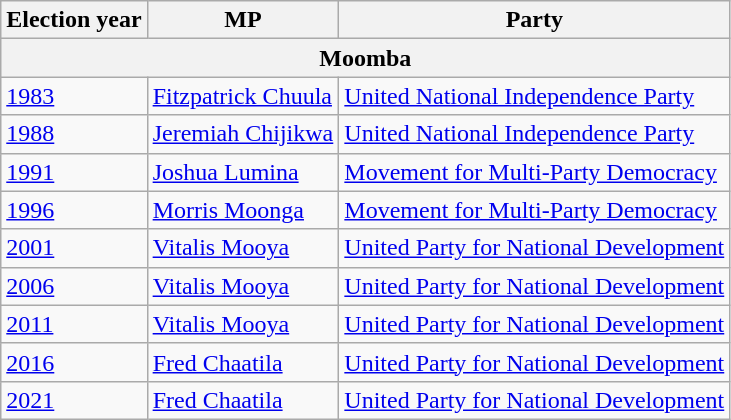<table class="wikitable">
<tr>
<th>Election year</th>
<th>MP</th>
<th>Party</th>
</tr>
<tr>
<th colspan="3"><strong>Moomba</strong></th>
</tr>
<tr>
<td><a href='#'>1983</a></td>
<td><a href='#'>Fitzpatrick Chuula</a></td>
<td><a href='#'>United National Independence Party</a></td>
</tr>
<tr>
<td><a href='#'>1988</a></td>
<td><a href='#'>Jeremiah Chijikwa</a></td>
<td><a href='#'>United National Independence Party</a></td>
</tr>
<tr>
<td><a href='#'>1991</a></td>
<td><a href='#'>Joshua Lumina</a></td>
<td><a href='#'>Movement for Multi-Party Democracy</a></td>
</tr>
<tr>
<td><a href='#'>1996</a></td>
<td><a href='#'>Morris Moonga</a></td>
<td><a href='#'>Movement for Multi-Party Democracy</a></td>
</tr>
<tr>
<td><a href='#'>2001</a></td>
<td><a href='#'>Vitalis Mooya</a></td>
<td><a href='#'>United Party for National Development</a></td>
</tr>
<tr>
<td><a href='#'>2006</a></td>
<td><a href='#'>Vitalis Mooya</a></td>
<td><a href='#'>United Party for National Development</a></td>
</tr>
<tr>
<td><a href='#'>2011</a></td>
<td><a href='#'>Vitalis Mooya</a></td>
<td><a href='#'>United Party for National Development</a></td>
</tr>
<tr>
<td><a href='#'>2016</a></td>
<td><a href='#'>Fred Chaatila</a></td>
<td><a href='#'>United Party for National Development</a></td>
</tr>
<tr>
<td><a href='#'>2021</a></td>
<td><a href='#'>Fred Chaatila</a></td>
<td><a href='#'>United Party for National Development</a></td>
</tr>
</table>
